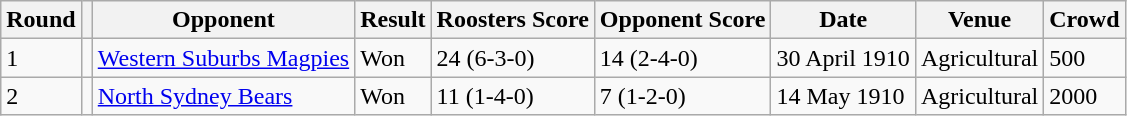<table class="wikitable" style="text-align:left;">
<tr>
<th>Round</th>
<th></th>
<th>Opponent</th>
<th>Result</th>
<th>Roosters Score</th>
<th>Opponent Score</th>
<th>Date</th>
<th>Venue</th>
<th>Crowd</th>
</tr>
<tr>
<td>1</td>
<td></td>
<td><a href='#'>Western Suburbs Magpies</a></td>
<td>Won</td>
<td>24 (6-3-0)</td>
<td>14 (2-4-0)</td>
<td>30 April 1910</td>
<td>Agricultural</td>
<td>500</td>
</tr>
<tr>
<td>2</td>
<td></td>
<td><a href='#'>North Sydney Bears</a></td>
<td>Won</td>
<td>11 (1-4-0)</td>
<td>7 (1-2-0)</td>
<td>14 May 1910</td>
<td>Agricultural</td>
<td>2000</td>
</tr>
</table>
